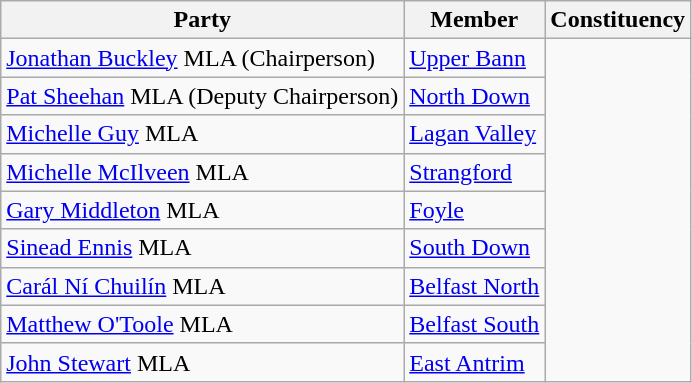<table class="wikitable" border="1">
<tr>
<th scope="col">Party</th>
<th>Member</th>
<th scope="col">Constituency</th>
</tr>
<tr | >
<td><a href='#'>Jonathan Buckley</a> MLA (Chairperson)</td>
<td><a href='#'>Upper Bann</a></td>
</tr>
<tr | >
<td><a href='#'> Pat Sheehan</a> MLA (Deputy Chairperson)</td>
<td><a href='#'>North Down</a></td>
</tr>
<tr | >
<td><a href='#'>Michelle Guy</a> MLA</td>
<td><a href='#'>Lagan Valley</a></td>
</tr>
<tr | >
<td><a href='#'>Michelle McIlveen</a> MLA</td>
<td><a href='#'>Strangford</a></td>
</tr>
<tr | >
<td><a href='#'>Gary Middleton</a> MLA</td>
<td><a href='#'>Foyle</a></td>
</tr>
<tr | >
<td><a href='#'>Sinead Ennis</a> MLA</td>
<td><a href='#'>South Down</a></td>
</tr>
<tr | >
<td><a href='#'>Carál Ní Chuilín</a> MLA</td>
<td><a href='#'>Belfast North</a></td>
</tr>
<tr | >
<td><a href='#'>Matthew O'Toole</a> MLA</td>
<td><a href='#'>Belfast South</a></td>
</tr>
<tr | >
<td><a href='#'>John Stewart</a> MLA</td>
<td><a href='#'>East Antrim</a></td>
</tr>
</table>
